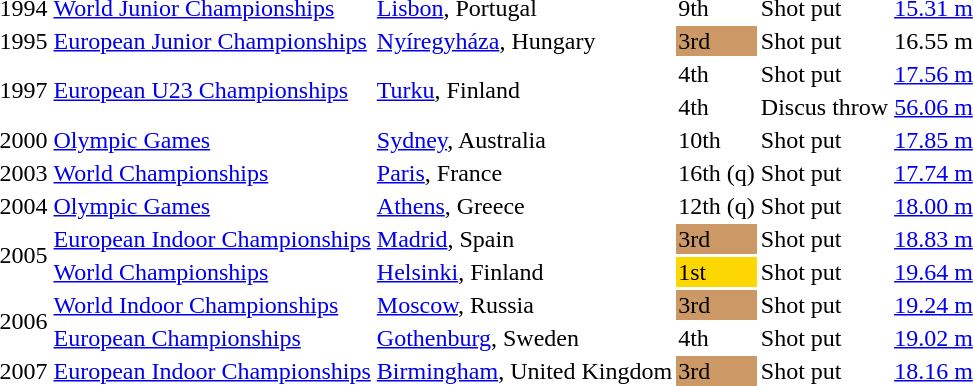<table>
<tr>
<td>1994</td>
<td><a href='#'>World Junior Championships</a></td>
<td><a href='#'>Lisbon</a>, Portugal</td>
<td>9th</td>
<td>Shot put</td>
<td><a href='#'>15.31 m</a></td>
</tr>
<tr>
<td>1995</td>
<td><a href='#'>European Junior Championships</a></td>
<td><a href='#'>Nyíregyháza</a>, Hungary</td>
<td bgcolor=cc9966>3rd</td>
<td>Shot put</td>
<td>16.55 m</td>
</tr>
<tr>
<td rowspan=2>1997</td>
<td rowspan=2><a href='#'>European U23 Championships</a></td>
<td rowspan=2><a href='#'>Turku</a>, Finland</td>
<td>4th</td>
<td>Shot put</td>
<td><a href='#'>17.56 m</a></td>
</tr>
<tr>
<td>4th</td>
<td>Discus throw</td>
<td><a href='#'>56.06 m</a></td>
</tr>
<tr>
<td>2000</td>
<td><a href='#'>Olympic Games</a></td>
<td><a href='#'>Sydney</a>, Australia</td>
<td>10th</td>
<td>Shot put</td>
<td><a href='#'>17.85 m</a></td>
</tr>
<tr>
<td>2003</td>
<td><a href='#'>World Championships</a></td>
<td><a href='#'>Paris</a>, France</td>
<td>16th (q)</td>
<td>Shot put</td>
<td><a href='#'>17.74 m</a></td>
</tr>
<tr>
<td>2004</td>
<td><a href='#'>Olympic Games</a></td>
<td><a href='#'>Athens</a>, Greece</td>
<td>12th (q)</td>
<td>Shot put</td>
<td><a href='#'>18.00 m</a></td>
</tr>
<tr>
<td rowspan=2>2005</td>
<td><a href='#'>European Indoor Championships</a></td>
<td><a href='#'>Madrid</a>, Spain</td>
<td bgcolor=cc9966>3rd</td>
<td>Shot put</td>
<td><a href='#'>18.83 m</a></td>
</tr>
<tr>
<td><a href='#'>World Championships</a></td>
<td><a href='#'>Helsinki</a>, Finland</td>
<td bgcolor="gold">1st</td>
<td>Shot put</td>
<td><a href='#'>19.64 m</a></td>
</tr>
<tr>
<td rowspan=2>2006</td>
<td><a href='#'>World Indoor Championships</a></td>
<td><a href='#'>Moscow</a>, Russia</td>
<td bgcolor=cc9966>3rd</td>
<td>Shot put</td>
<td><a href='#'>19.24 m</a></td>
</tr>
<tr>
<td><a href='#'>European Championships</a></td>
<td><a href='#'>Gothenburg</a>, Sweden</td>
<td>4th</td>
<td>Shot put</td>
<td><a href='#'>19.02 m</a></td>
</tr>
<tr>
<td>2007</td>
<td><a href='#'>European Indoor Championships</a></td>
<td><a href='#'>Birmingham</a>, United Kingdom</td>
<td bgcolor=cc9966>3rd</td>
<td>Shot put</td>
<td><a href='#'>18.16 m</a></td>
</tr>
</table>
